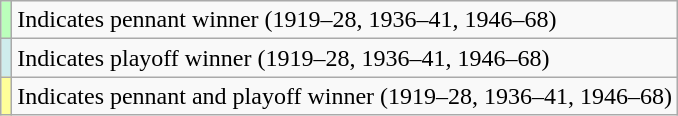<table class="wikitable">
<tr>
<td style="background-color:#BBFFBB;"></td>
<td>Indicates pennant winner (1919–28, 1936–41, 1946–68)</td>
</tr>
<tr>
<td style="background-color:#CFECEC;"></td>
<td>Indicates playoff winner (1919–28, 1936–41, 1946–68)</td>
</tr>
<tr>
<td style="background-color:#FFFF99;"></td>
<td>Indicates pennant and playoff winner (1919–28, 1936–41, 1946–68)</td>
</tr>
</table>
